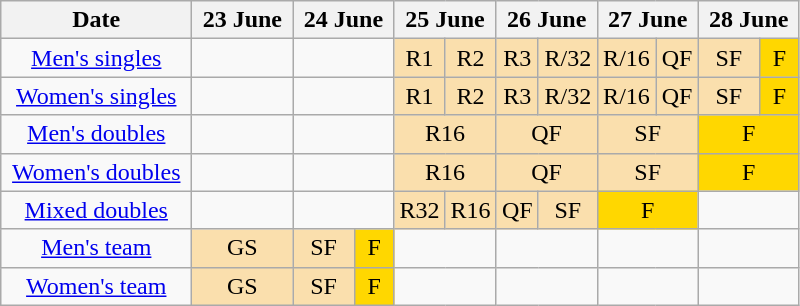<table class="wikitable" style="text-align: center;">
<tr valign="bottom">
<th scope="col" style="width: 120px;">Date</th>
<th scope="col" style="width: 60px;">23 June</th>
<th colspan="2" scope="col" style="width: 60px;">24 June</th>
<th colspan="2" scope="col" style="width: 60px;">25 June</th>
<th colspan="2" scope="col" style="width: 60px;">26 June</th>
<th colspan="2" scope="col" style="width: 60px;">27 June</th>
<th colspan="2" scope="col" style="width: 60px;">28 June</th>
</tr>
<tr>
<td><a href='#'>Men's singles</a></td>
<td></td>
<td colspan="2"></td>
<td style="background: #FADFAD">R1</td>
<td style="background: #FADFAD">R2</td>
<td style="background: #FADFAD">R3</td>
<td style="background: #FADFAD">R/32</td>
<td style="background: #FADFAD">R/16</td>
<td style="background: #FADFAD">QF</td>
<td style="background: #FADFAD">SF</td>
<td style="background: #FFD700">F</td>
</tr>
<tr>
<td><a href='#'>Women's singles</a></td>
<td></td>
<td colspan="2"></td>
<td style="background: #FADFAD">R1</td>
<td style="background: #FADFAD">R2</td>
<td style="background: #FADFAD">R3</td>
<td style="background: #FADFAD">R/32</td>
<td style="background: #FADFAD">R/16</td>
<td style="background: #FADFAD">QF</td>
<td style="background: #FADFAD">SF</td>
<td style="background: #FFD700">F</td>
</tr>
<tr>
<td><a href='#'>Men's doubles</a></td>
<td></td>
<td colspan="2"></td>
<td colspan="2" style="background: #FADFAD">R16</td>
<td colspan="2" style="background: #FADFAD">QF</td>
<td colspan="2" style="background: #FADFAD">SF</td>
<td colspan="2" style="background: #FFD700">F</td>
</tr>
<tr>
<td><a href='#'>Women's doubles</a></td>
<td></td>
<td colspan="2"></td>
<td colspan="2" style="background: #FADFAD">R16</td>
<td colspan="2" style="background: #FADFAD">QF</td>
<td colspan="2" style="background: #FADFAD">SF</td>
<td colspan="2" style="background: #FFD700">F</td>
</tr>
<tr>
<td><a href='#'>Mixed doubles</a></td>
<td></td>
<td colspan="2"></td>
<td style="background: #FADFAD">R32</td>
<td style="background: #FADFAD">R16</td>
<td style="background: #FADFAD">QF</td>
<td style="background: #FADFAD">SF</td>
<td colspan="2" style="background: #FFD700">F</td>
</tr>
<tr>
<td><a href='#'>Men's team</a></td>
<td style="background: #FADFAD">GS</td>
<td style="background: #FADFAD">SF</td>
<td style="background: #FFD700">F</td>
<td colspan="2"></td>
<td colspan="2"></td>
<td colspan="2"></td>
<td colspan="2"></td>
</tr>
<tr>
<td><a href='#'>Women's team</a></td>
<td style="background: #FADFAD">GS</td>
<td style="background: #FADFAD">SF</td>
<td style="background: #FFD700">F</td>
<td colspan="2"></td>
<td colspan="2"></td>
<td colspan="2"></td>
<td colspan="2"></td>
</tr>
</table>
